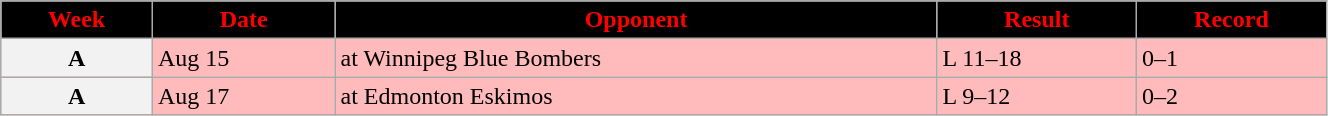<table class="wikitable" width="70%">
<tr align="center"  style="background:black;color:red;">
<td><strong>Week</strong></td>
<td><strong>Date</strong></td>
<td><strong>Opponent</strong></td>
<td><strong>Result</strong></td>
<td><strong>Record</strong></td>
</tr>
<tr style="background:#ffbbbb">
<th>A</th>
<td>Aug 15</td>
<td>at Winnipeg Blue Bombers</td>
<td>L 11–18</td>
<td>0–1</td>
</tr>
<tr style="background:#ffbbbb">
<th>A</th>
<td>Aug 17</td>
<td>at Edmonton Eskimos</td>
<td>L 9–12</td>
<td>0–2</td>
</tr>
</table>
